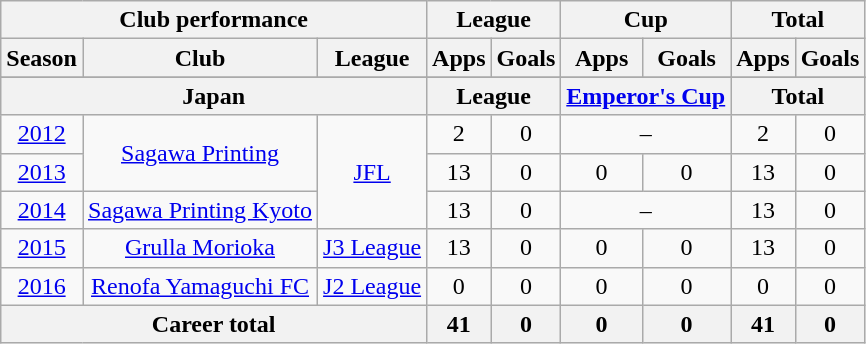<table class="wikitable" style="text-align:center">
<tr>
<th colspan=3>Club performance</th>
<th colspan=2>League</th>
<th colspan=2>Cup</th>
<th colspan=2>Total</th>
</tr>
<tr>
<th>Season</th>
<th>Club</th>
<th>League</th>
<th>Apps</th>
<th>Goals</th>
<th>Apps</th>
<th>Goals</th>
<th>Apps</th>
<th>Goals</th>
</tr>
<tr>
</tr>
<tr>
<th colspan=3>Japan</th>
<th colspan=2>League</th>
<th colspan=2><a href='#'>Emperor's Cup</a></th>
<th colspan=2>Total</th>
</tr>
<tr>
<td><a href='#'>2012</a></td>
<td rowspan="2"><a href='#'>Sagawa Printing</a></td>
<td rowspan="3"><a href='#'>JFL</a></td>
<td>2</td>
<td>0</td>
<td colspan="2">–</td>
<td>2</td>
<td>0</td>
</tr>
<tr>
<td><a href='#'>2013</a></td>
<td>13</td>
<td>0</td>
<td>0</td>
<td>0</td>
<td>13</td>
<td>0</td>
</tr>
<tr>
<td><a href='#'>2014</a></td>
<td><a href='#'>Sagawa Printing Kyoto</a></td>
<td>13</td>
<td>0</td>
<td colspan="2">–</td>
<td>13</td>
<td>0</td>
</tr>
<tr>
<td><a href='#'>2015</a></td>
<td rowspan="1"><a href='#'>Grulla Morioka</a></td>
<td rowspan="1"><a href='#'>J3 League</a></td>
<td>13</td>
<td>0</td>
<td>0</td>
<td>0</td>
<td>13</td>
<td>0</td>
</tr>
<tr>
<td><a href='#'>2016</a></td>
<td rowspan="1"><a href='#'>Renofa Yamaguchi FC</a></td>
<td rowspan="1"><a href='#'>J2 League</a></td>
<td>0</td>
<td>0</td>
<td>0</td>
<td>0</td>
<td>0</td>
<td>0</td>
</tr>
<tr>
<th colspan=3>Career total</th>
<th>41</th>
<th>0</th>
<th>0</th>
<th>0</th>
<th>41</th>
<th>0</th>
</tr>
</table>
